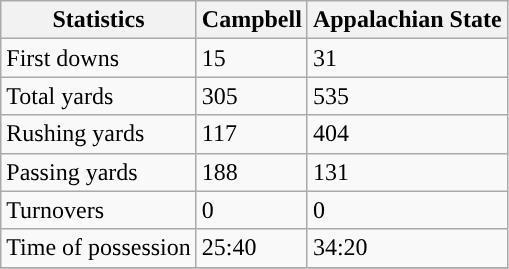<table class="wikitable">
<tr>
<th>Statistics</th>
<th>Campbell</th>
<th>Appalachian State</th>
</tr>
<tr>
<td>First downs</td>
<td>15</td>
<td>31</td>
</tr>
<tr>
<td>Total yards</td>
<td>305</td>
<td>535</td>
</tr>
<tr>
<td>Rushing yards</td>
<td>117</td>
<td>404</td>
</tr>
<tr>
<td>Passing yards</td>
<td>188</td>
<td>131</td>
</tr>
<tr>
<td>Turnovers</td>
<td>0</td>
<td>0</td>
</tr>
<tr>
<td>Time of possession</td>
<td>25:40</td>
<td>34:20</td>
</tr>
<tr>
</tr>
</table>
